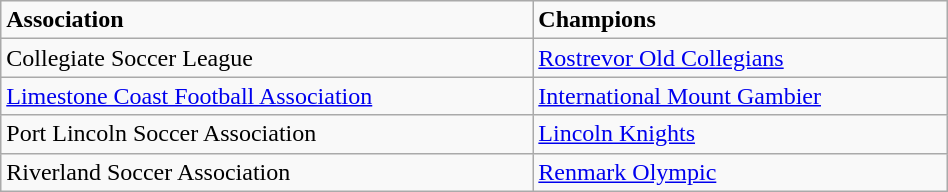<table class="wikitable" style="width: 50%;">
<tr>
<td><strong>Association</strong></td>
<td><strong>Champions</strong></td>
</tr>
<tr>
<td>Collegiate Soccer League</td>
<td><a href='#'>Rostrevor Old Collegians</a></td>
</tr>
<tr>
<td><a href='#'>Limestone Coast Football Association</a></td>
<td><a href='#'>International Mount Gambier</a></td>
</tr>
<tr>
<td>Port Lincoln Soccer Association</td>
<td><a href='#'>Lincoln Knights</a></td>
</tr>
<tr>
<td>Riverland Soccer Association</td>
<td><a href='#'>Renmark Olympic</a></td>
</tr>
</table>
